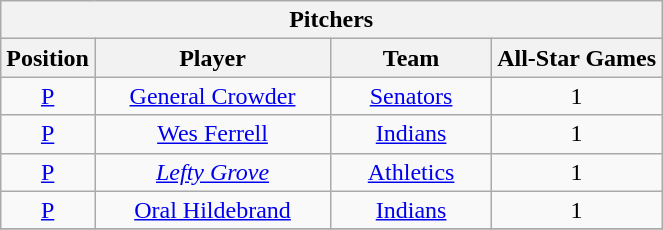<table class="wikitable" style="font-size: 100%; text-align:center;">
<tr>
<th colspan="4">Pitchers</th>
</tr>
<tr>
<th>Position</th>
<th width="150">Player</th>
<th width="100">Team</th>
<th>All-Star Games</th>
</tr>
<tr>
<td><a href='#'>P</a></td>
<td><a href='#'>General Crowder</a></td>
<td><a href='#'>Senators</a></td>
<td>1</td>
</tr>
<tr>
<td><a href='#'>P</a></td>
<td><a href='#'>Wes Ferrell</a></td>
<td><a href='#'>Indians</a></td>
<td>1</td>
</tr>
<tr>
<td><a href='#'>P</a></td>
<td><em><a href='#'>Lefty Grove</a></em></td>
<td><a href='#'>Athletics</a></td>
<td>1</td>
</tr>
<tr>
<td><a href='#'>P</a></td>
<td><a href='#'>Oral Hildebrand</a></td>
<td><a href='#'>Indians</a></td>
<td>1</td>
</tr>
<tr>
</tr>
</table>
